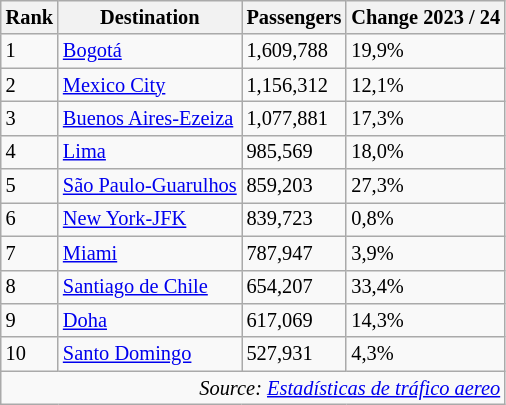<table class="wikitable" style="font-size: 85%; width:align">
<tr>
<th>Rank</th>
<th>Destination</th>
<th>Passengers</th>
<th>Change 2023 / 24</th>
</tr>
<tr>
<td>1</td>
<td><a href='#'>Bogotá</a></td>
<td>1,609,788</td>
<td> 19,9%</td>
</tr>
<tr>
<td>2</td>
<td><a href='#'>Mexico City</a></td>
<td>1,156,312</td>
<td> 12,1%</td>
</tr>
<tr>
<td>3</td>
<td><a href='#'>Buenos Aires-Ezeiza</a></td>
<td>1,077,881</td>
<td> 17,3%</td>
</tr>
<tr>
<td>4</td>
<td><a href='#'>Lima</a></td>
<td>985,569</td>
<td> 18,0%</td>
</tr>
<tr>
<td>5</td>
<td><a href='#'>São Paulo-Guarulhos</a></td>
<td>859,203</td>
<td> 27,3%</td>
</tr>
<tr>
<td>6</td>
<td><a href='#'>New York-JFK</a></td>
<td>839,723</td>
<td> 0,8%</td>
</tr>
<tr>
<td>7</td>
<td><a href='#'>Miami</a></td>
<td>787,947</td>
<td> 3,9%</td>
</tr>
<tr>
<td>8</td>
<td><a href='#'>Santiago de Chile</a></td>
<td>654,207</td>
<td> 33,4%</td>
</tr>
<tr>
<td>9</td>
<td><a href='#'>Doha</a></td>
<td>617,069</td>
<td> 14,3%</td>
</tr>
<tr>
<td>10</td>
<td><a href='#'>Santo Domingo</a></td>
<td>527,931</td>
<td> 4,3%</td>
</tr>
<tr>
<td colspan="4" style="text-align:right;"><em>Source: <a href='#'>Estadísticas de tráfico aereo</a></em></td>
</tr>
</table>
